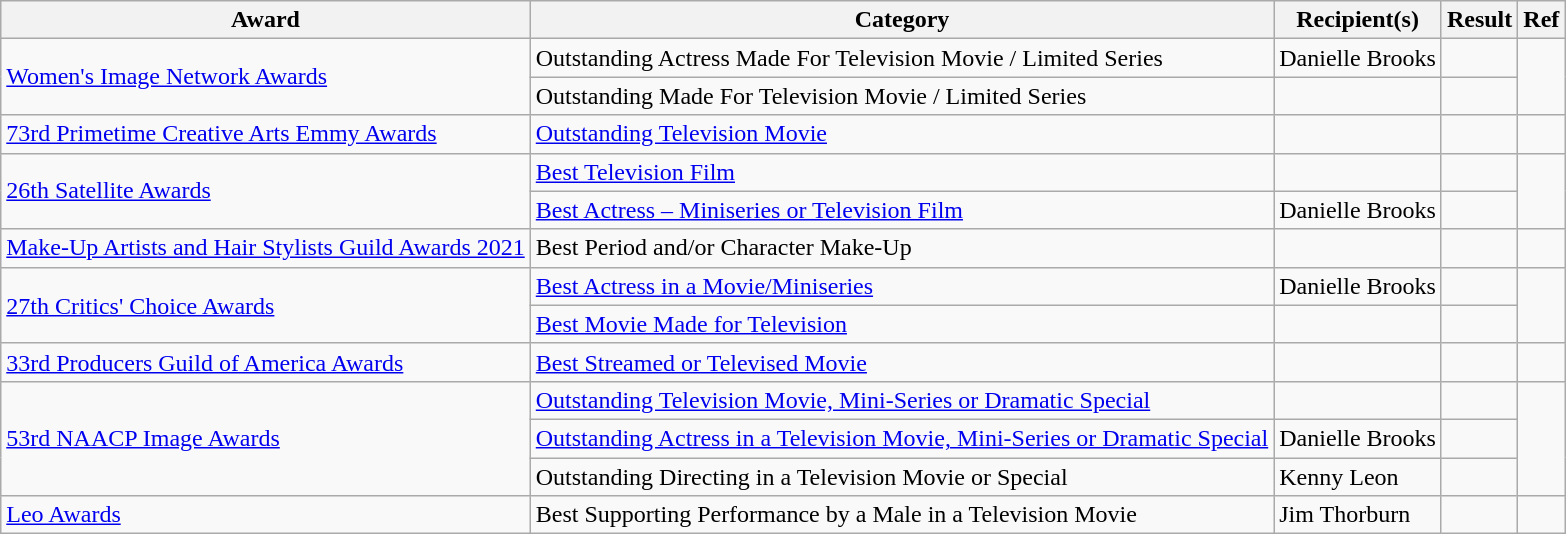<table class="wikitable sortable plainrowheaders">
<tr>
<th scope="col">Award</th>
<th scope="col">Category</th>
<th scope="col">Recipient(s)</th>
<th scope="col">Result</th>
<th scope="col">Ref</th>
</tr>
<tr>
<td rowspan="2"><a href='#'>Women's Image Network Awards</a></td>
<td>Outstanding Actress Made For Television Movie / Limited Series</td>
<td>Danielle Brooks</td>
<td></td>
<td rowspan="2"></td>
</tr>
<tr>
<td>Outstanding Made For Television Movie / Limited Series</td>
<td></td>
<td></td>
</tr>
<tr>
<td><a href='#'>73rd Primetime Creative Arts Emmy Awards</a></td>
<td><a href='#'>Outstanding Television Movie</a></td>
<td></td>
<td></td>
<td></td>
</tr>
<tr>
<td rowspan="2"><a href='#'>26th Satellite Awards</a></td>
<td><a href='#'>Best Television Film</a></td>
<td></td>
<td></td>
<td rowspan="2"></td>
</tr>
<tr>
<td><a href='#'>Best Actress – Miniseries or Television Film</a></td>
<td>Danielle Brooks</td>
<td></td>
</tr>
<tr>
<td><a href='#'>Make-Up Artists and Hair Stylists Guild Awards 2021</a></td>
<td>Best Period and/or Character Make-Up</td>
<td></td>
<td></td>
<td></td>
</tr>
<tr>
<td rowspan="2"><a href='#'>27th Critics' Choice Awards</a></td>
<td><a href='#'>Best Actress in a Movie/Miniseries</a></td>
<td>Danielle Brooks</td>
<td></td>
<td rowspan="2"></td>
</tr>
<tr>
<td><a href='#'>Best Movie Made for Television</a></td>
<td></td>
<td></td>
</tr>
<tr>
<td><a href='#'>33rd Producers Guild of America Awards</a></td>
<td><a href='#'>Best Streamed or Televised Movie</a></td>
<td></td>
<td></td>
<td></td>
</tr>
<tr>
<td rowspan="3"><a href='#'>53rd NAACP Image Awards</a></td>
<td><a href='#'>Outstanding Television Movie, Mini-Series or Dramatic Special</a></td>
<td></td>
<td></td>
<td rowspan="3"></td>
</tr>
<tr>
<td><a href='#'>Outstanding Actress in a Television Movie, Mini-Series or Dramatic Special</a></td>
<td>Danielle Brooks</td>
<td></td>
</tr>
<tr>
<td>Outstanding Directing in a Television Movie or Special</td>
<td>Kenny Leon</td>
<td></td>
</tr>
<tr>
<td><a href='#'>Leo Awards</a></td>
<td>Best Supporting Performance by a Male in a Television Movie</td>
<td>Jim Thorburn</td>
<td></td>
<td></td>
</tr>
</table>
